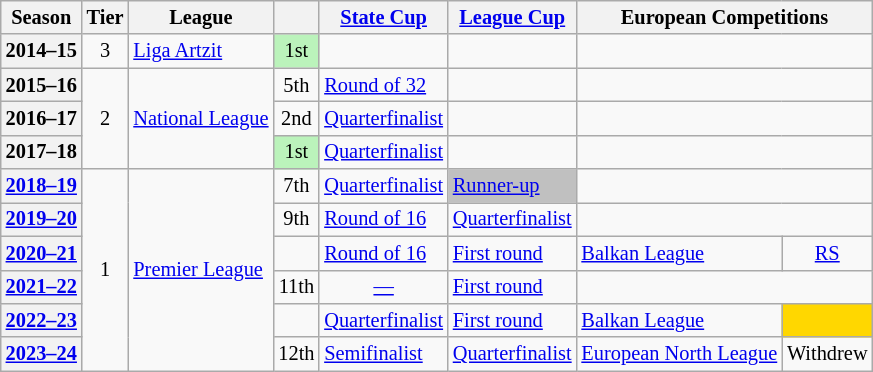<table class="wikitable" style="font-size:85%">
<tr bgcolor=>
<th>Season</th>
<th>Tier</th>
<th>League</th>
<th></th>
<th><a href='#'>State Cup</a></th>
<th><a href='#'>League Cup</a></th>
<th colspan=2>European Competitions</th>
</tr>
<tr>
<th>2014–15</th>
<td align=center>3</td>
<td><a href='#'>Liga Artzit</a></td>
<td style="background:#BBF3BB" align=center>1st</td>
<td></td>
<td></td>
<td colspan=2></td>
</tr>
<tr>
<th>2015–16</th>
<td rowspan=3 align=center>2</td>
<td rowspan=3><a href='#'>National League</a></td>
<td align=center>5th</td>
<td><a href='#'>Round of 32</a></td>
<td></td>
<td colspan=2></td>
</tr>
<tr>
<th>2016–17</th>
<td align=center>2nd</td>
<td><a href='#'>Quarterfinalist</a></td>
<td></td>
<td colspan=2></td>
</tr>
<tr>
<th>2017–18</th>
<td align=center bgcolor=#BBF3BB>1st</td>
<td><a href='#'>Quarterfinalist</a></td>
<td></td>
<td colspan=2></td>
</tr>
<tr>
<th><a href='#'>2018–19</a></th>
<td rowspan=6 align=center>1</td>
<td rowspan=6><a href='#'>Premier League</a></td>
<td align=center>7th</td>
<td><a href='#'>Quarterfinalist</a></td>
<td bgcolor=silver><a href='#'>Runner-up</a></td>
<td colspan=2></td>
</tr>
<tr>
<th><a href='#'>2019–20</a></th>
<td align=center>9th</td>
<td><a href='#'>Round of 16</a></td>
<td><a href='#'>Quarterfinalist</a></td>
<td colspan=2></td>
</tr>
<tr>
<th><a href='#'>2020–21</a></th>
<td align=center></td>
<td><a href='#'>Round of 16</a></td>
<td><a href='#'>First round</a></td>
<td><a href='#'>Balkan League</a></td>
<td align=center><a href='#'>RS</a></td>
</tr>
<tr>
<th><a href='#'>2021–22</a></th>
<td align=center>11th</td>
<td align=center><a href='#'>—</a></td>
<td><a href='#'>First round</a></td>
<td colspan=2></td>
</tr>
<tr>
<th><a href='#'>2022–23</a></th>
<td align=center></td>
<td><a href='#'>Quarterfinalist</a></td>
<td><a href='#'>First round</a></td>
<td><a href='#'>Balkan League</a></td>
<td align=center bgcolor=gold><a href='#'></a></td>
</tr>
<tr>
<th><a href='#'>2023–24</a></th>
<td align=center>12th</td>
<td><a href='#'>Semifinalist</a></td>
<td><a href='#'>Quarterfinalist</a></td>
<td><a href='#'>European North League</a></td>
<td align=center>Withdrew</td>
</tr>
</table>
